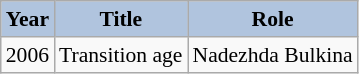<table class="wikitable" style="font-size:90%;">
<tr>
<th style="background:#B0C4DE;">Year</th>
<th style="background:#B0C4DE;">Title</th>
<th style="background:#B0C4DE;">Role</th>
</tr>
<tr>
<td>2006</td>
<td>Transition age</td>
<td>Nadezhda Bulkina</td>
</tr>
</table>
